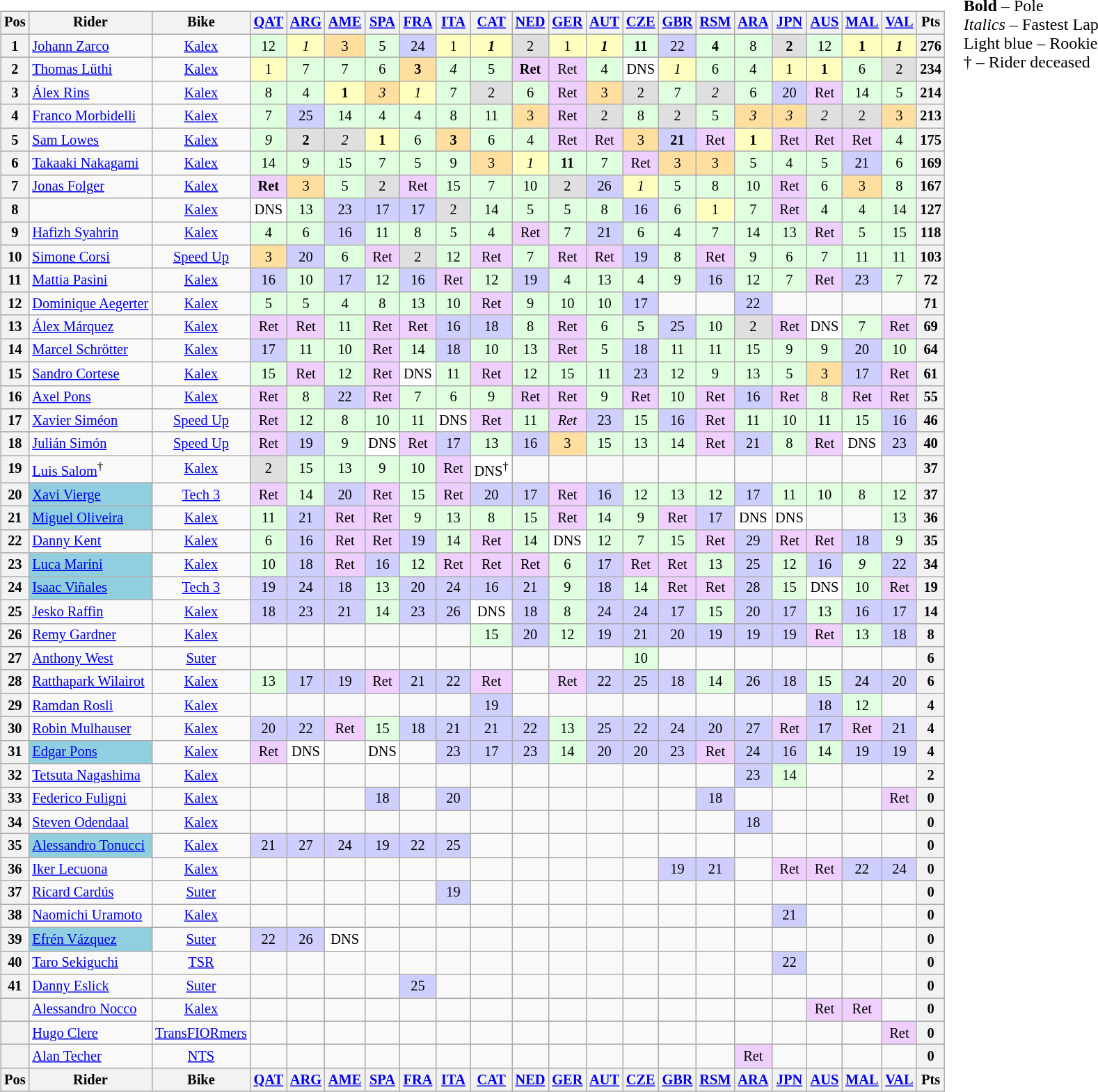<table>
<tr>
<td><br><table class="wikitable" style="font-size: 85%; text-align:center">
<tr valign="top">
<th valign="middle">Pos</th>
<th valign="middle">Rider</th>
<th valign="middle">Bike</th>
<th><a href='#'>QAT</a><br></th>
<th><a href='#'>ARG</a><br></th>
<th><a href='#'>AME</a><br></th>
<th><a href='#'>SPA</a><br></th>
<th><a href='#'>FRA</a><br></th>
<th><a href='#'>ITA</a><br></th>
<th><a href='#'>CAT</a><br></th>
<th><a href='#'>NED</a><br></th>
<th><a href='#'>GER</a><br></th>
<th><a href='#'>AUT</a><br></th>
<th><a href='#'>CZE</a><br></th>
<th><a href='#'>GBR</a><br></th>
<th><a href='#'>RSM</a><br></th>
<th><a href='#'>ARA</a><br></th>
<th><a href='#'>JPN</a><br></th>
<th><a href='#'>AUS</a><br></th>
<th><a href='#'>MAL</a><br></th>
<th><a href='#'>VAL</a><br></th>
<th valign="middle">Pts</th>
</tr>
<tr>
<th>1</th>
<td align="left"> <a href='#'>Johann Zarco</a></td>
<td><a href='#'>Kalex</a></td>
<td style="background:#dfffdf;">12</td>
<td style="background:#ffffbf;"><em>1</em></td>
<td style="background:#ffdf9f;">3</td>
<td style="background:#dfffdf;">5</td>
<td style="background:#cfcfff;">24</td>
<td style="background:#ffffbf;">1</td>
<td style="background:#ffffbf;"><strong><em>1</em></strong></td>
<td style="background:#dfdfdf;">2</td>
<td style="background:#ffffbf;">1</td>
<td style="background:#ffffbf;"><strong><em>1</em></strong></td>
<td style="background:#dfffdf;"><strong>11</strong></td>
<td style="background:#cfcfff;">22</td>
<td style="background:#dfffdf;"><strong>4</strong></td>
<td style="background:#dfffdf;">8</td>
<td style="background:#dfdfdf;"><strong>2</strong></td>
<td style="background:#dfffdf;">12</td>
<td style="background:#ffffbf;"><strong>1</strong></td>
<td style="background:#ffffbf;"><strong><em>1</em></strong></td>
<th>276</th>
</tr>
<tr>
<th>2</th>
<td align="left"> <a href='#'>Thomas Lüthi</a></td>
<td><a href='#'>Kalex</a></td>
<td style="background:#ffffbf;">1</td>
<td style="background:#dfffdf;">7</td>
<td style="background:#dfffdf;">7</td>
<td style="background:#dfffdf;">6</td>
<td style="background:#ffdf9f;"><strong>3</strong></td>
<td style="background:#dfffdf;"><em>4</em></td>
<td style="background:#dfffdf;">5</td>
<td style="background:#efcfff;"><strong>Ret</strong></td>
<td style="background:#efcfff;">Ret</td>
<td style="background:#dfffdf;">4</td>
<td style="background:#ffffff;">DNS</td>
<td style="background:#ffffbf;"><em>1</em></td>
<td style="background:#dfffdf;">6</td>
<td style="background:#dfffdf;">4</td>
<td style="background:#ffffbf;">1</td>
<td style="background:#ffffbf;"><strong>1</strong></td>
<td style="background:#dfffdf;">6</td>
<td style="background:#dfdfdf;">2</td>
<th>234</th>
</tr>
<tr>
<th>3</th>
<td align="left"> <a href='#'>Álex Rins</a></td>
<td><a href='#'>Kalex</a></td>
<td style="background:#dfffdf;">8</td>
<td style="background:#dfffdf;">4</td>
<td style="background:#ffffbf;"><strong>1</strong></td>
<td style="background:#ffdf9f;"><em>3</em></td>
<td style="background:#ffffbf;"><em>1</em></td>
<td style="background:#dfffdf;">7</td>
<td style="background:#dfdfdf;">2</td>
<td style="background:#dfffdf;">6</td>
<td style="background:#efcfff;">Ret</td>
<td style="background:#ffdf9f;">3</td>
<td style="background:#dfdfdf;">2</td>
<td style="background:#dfffdf;">7</td>
<td style="background:#dfdfdf;"><em>2</em></td>
<td style="background:#dfffdf;">6</td>
<td style="background:#cfcfff;">20</td>
<td style="background:#efcfff;">Ret</td>
<td style="background:#dfffdf;">14</td>
<td style="background:#dfffdf;">5</td>
<th>214</th>
</tr>
<tr>
<th>4</th>
<td align="left"> <a href='#'>Franco Morbidelli</a></td>
<td><a href='#'>Kalex</a></td>
<td style="background:#dfffdf;">7</td>
<td style="background:#cfcfff;">25</td>
<td style="background:#dfffdf;">14</td>
<td style="background:#dfffdf;">4</td>
<td style="background:#dfffdf;">4</td>
<td style="background:#dfffdf;">8</td>
<td style="background:#dfffdf;">11</td>
<td style="background:#ffdf9f;">3</td>
<td style="background:#efcfff;">Ret</td>
<td style="background:#dfdfdf;">2</td>
<td style="background:#dfffdf;">8</td>
<td style="background:#dfdfdf;">2</td>
<td style="background:#dfffdf;">5</td>
<td style="background:#ffdf9f;"><em>3</em></td>
<td style="background:#ffdf9f;"><em>3</em></td>
<td style="background:#dfdfdf;"><em>2</em></td>
<td style="background:#dfdfdf;">2</td>
<td style="background:#ffdf9f;">3</td>
<th>213</th>
</tr>
<tr>
<th>5</th>
<td align="left"> <a href='#'>Sam Lowes</a></td>
<td><a href='#'>Kalex</a></td>
<td style="background:#dfffdf;"><em>9</em></td>
<td style="background:#dfdfdf;"><strong>2</strong></td>
<td style="background:#dfdfdf;"><em>2</em></td>
<td style="background:#ffffbf;"><strong>1</strong></td>
<td style="background:#dfffdf;">6</td>
<td style="background:#ffdf9f;"><strong>3</strong></td>
<td style="background:#dfffdf;">6</td>
<td style="background:#dfffdf;">4</td>
<td style="background:#efcfff;">Ret</td>
<td style="background:#efcfff;">Ret</td>
<td style="background:#ffdf9f;">3</td>
<td style="background:#cfcfff;"><strong>21</strong></td>
<td style="background:#efcfff;">Ret</td>
<td style="background:#ffffbf;"><strong>1</strong></td>
<td style="background:#efcfff;">Ret</td>
<td style="background:#efcfff;">Ret</td>
<td style="background:#efcfff;">Ret</td>
<td style="background:#dfffdf;">4</td>
<th>175</th>
</tr>
<tr>
<th>6</th>
<td align="left"> <a href='#'>Takaaki Nakagami</a></td>
<td><a href='#'>Kalex</a></td>
<td style="background:#dfffdf;">14</td>
<td style="background:#dfffdf;">9</td>
<td style="background:#dfffdf;">15</td>
<td style="background:#dfffdf;">7</td>
<td style="background:#dfffdf;">5</td>
<td style="background:#dfffdf;">9</td>
<td style="background:#ffdf9f;">3</td>
<td style="background:#ffffbf;"><em>1</em></td>
<td style="background:#dfffdf;"><strong>11</strong></td>
<td style="background:#dfffdf;">7</td>
<td style="background:#efcfff;">Ret</td>
<td style="background:#ffdf9f;">3</td>
<td style="background:#ffdf9f;">3</td>
<td style="background:#dfffdf;">5</td>
<td style="background:#dfffdf;">4</td>
<td style="background:#dfffdf;">5</td>
<td style="background:#cfcfff;">21</td>
<td style="background:#dfffdf;">6</td>
<th>169</th>
</tr>
<tr>
<th>7</th>
<td align="left"> <a href='#'>Jonas Folger</a></td>
<td><a href='#'>Kalex</a></td>
<td style="background:#efcfff;"><strong>Ret</strong></td>
<td style="background:#ffdf9f;">3</td>
<td style="background:#dfffdf;">5</td>
<td style="background:#dfdfdf;">2</td>
<td style="background:#efcfff;">Ret</td>
<td style="background:#dfffdf;">15</td>
<td style="background:#dfffdf;">7</td>
<td style="background:#dfffdf;">10</td>
<td style="background:#dfdfdf;">2</td>
<td style="background:#cfcfff;">26</td>
<td style="background:#ffffbf;"><em>1</em></td>
<td style="background:#dfffdf;">5</td>
<td style="background:#dfffdf;">8</td>
<td style="background:#dfffdf;">10</td>
<td style="background:#efcfff;">Ret</td>
<td style="background:#dfffdf;">6</td>
<td style="background:#ffdf9f;">3</td>
<td style="background:#dfffdf;">8</td>
<th>167</th>
</tr>
<tr>
<th>8</th>
<td align="left"></td>
<td><a href='#'>Kalex</a></td>
<td style="background:#ffffff;">DNS</td>
<td style="background:#dfffdf;">13</td>
<td style="background:#cfcfff;">23</td>
<td style="background:#cfcfff;">17</td>
<td style="background:#cfcfff;">17</td>
<td style="background:#dfdfdf;">2</td>
<td style="background:#dfffdf;">14</td>
<td style="background:#dfffdf;">5</td>
<td style="background:#dfffdf;">5</td>
<td style="background:#dfffdf;">8</td>
<td style="background:#cfcfff;">16</td>
<td style="background:#dfffdf;">6</td>
<td style="background:#ffffbf;">1</td>
<td style="background:#dfffdf;">7</td>
<td style="background:#efcfff;">Ret</td>
<td style="background:#dfffdf;">4</td>
<td style="background:#dfffdf;">4</td>
<td style="background:#dfffdf;">14</td>
<th>127</th>
</tr>
<tr>
<th>9</th>
<td align="left"> <a href='#'>Hafizh Syahrin</a></td>
<td><a href='#'>Kalex</a></td>
<td style="background:#dfffdf;">4</td>
<td style="background:#dfffdf;">6</td>
<td style="background:#cfcfff;">16</td>
<td style="background:#dfffdf;">11</td>
<td style="background:#dfffdf;">8</td>
<td style="background:#dfffdf;">5</td>
<td style="background:#dfffdf;">4</td>
<td style="background:#efcfff;">Ret</td>
<td style="background:#dfffdf;">7</td>
<td style="background:#cfcfff;">21</td>
<td style="background:#dfffdf;">6</td>
<td style="background:#dfffdf;">4</td>
<td style="background:#dfffdf;">7</td>
<td style="background:#dfffdf;">14</td>
<td style="background:#dfffdf;">13</td>
<td style="background:#efcfff;">Ret</td>
<td style="background:#dfffdf;">5</td>
<td style="background:#dfffdf;">15</td>
<th>118</th>
</tr>
<tr>
<th>10</th>
<td align="left"> <a href='#'>Simone Corsi</a></td>
<td><a href='#'>Speed Up</a></td>
<td style="background:#ffdf9f;">3</td>
<td style="background:#cfcfff;">20</td>
<td style="background:#dfffdf;">6</td>
<td style="background:#efcfff;">Ret</td>
<td style="background:#dfdfdf;">2</td>
<td style="background:#dfffdf;">12</td>
<td style="background:#efcfff;">Ret</td>
<td style="background:#dfffdf;">7</td>
<td style="background:#efcfff;">Ret</td>
<td style="background:#efcfff;">Ret</td>
<td style="background:#cfcfff;">19</td>
<td style="background:#dfffdf;">8</td>
<td style="background:#efcfff;">Ret</td>
<td style="background:#dfffdf;">9</td>
<td style="background:#dfffdf;">6</td>
<td style="background:#dfffdf;">7</td>
<td style="background:#dfffdf;">11</td>
<td style="background:#dfffdf;">11</td>
<th>103</th>
</tr>
<tr>
<th>11</th>
<td align="left"> <a href='#'>Mattia Pasini</a></td>
<td><a href='#'>Kalex</a></td>
<td style="background:#cfcfff;">16</td>
<td style="background:#dfffdf;">10</td>
<td style="background:#cfcfff;">17</td>
<td style="background:#dfffdf;">12</td>
<td style="background:#cfcfff;">16</td>
<td style="background:#efcfff;">Ret</td>
<td style="background:#dfffdf;">12</td>
<td style="background:#cfcfff;">19</td>
<td style="background:#dfffdf;">4</td>
<td style="background:#dfffdf;">13</td>
<td style="background:#dfffdf;">4</td>
<td style="background:#dfffdf;">9</td>
<td style="background:#cfcfff;">16</td>
<td style="background:#dfffdf;">12</td>
<td style="background:#dfffdf;">7</td>
<td style="background:#efcfff;">Ret</td>
<td style="background:#cfcfff;">23</td>
<td style="background:#dfffdf;">7</td>
<th>72</th>
</tr>
<tr>
<th>12</th>
<td align="left"> <a href='#'>Dominique Aegerter</a></td>
<td><a href='#'>Kalex</a></td>
<td style="background:#dfffdf;">5</td>
<td style="background:#dfffdf;">5</td>
<td style="background:#dfffdf;">4</td>
<td style="background:#dfffdf;">8</td>
<td style="background:#dfffdf;">13</td>
<td style="background:#dfffdf;">10</td>
<td style="background:#efcfff;">Ret</td>
<td style="background:#dfffdf;">9</td>
<td style="background:#dfffdf;">10</td>
<td style="background:#dfffdf;">10</td>
<td style="background:#cfcfff;">17</td>
<td></td>
<td></td>
<td style="background:#cfcfff;">22</td>
<td></td>
<td></td>
<td></td>
<td></td>
<th>71</th>
</tr>
<tr>
<th>13</th>
<td align="left"> <a href='#'>Álex Márquez</a></td>
<td><a href='#'>Kalex</a></td>
<td style="background:#efcfff;">Ret</td>
<td style="background:#efcfff;">Ret</td>
<td style="background:#dfffdf;">11</td>
<td style="background:#efcfff;">Ret</td>
<td style="background:#efcfff;">Ret</td>
<td style="background:#cfcfff;">16</td>
<td style="background:#cfcfff;">18</td>
<td style="background:#dfffdf;">8</td>
<td style="background:#efcfff;">Ret</td>
<td style="background:#dfffdf;">6</td>
<td style="background:#dfffdf;">5</td>
<td style="background:#cfcfff;">25</td>
<td style="background:#dfffdf;">10</td>
<td style="background:#dfdfdf;">2</td>
<td style="background:#efcfff;">Ret</td>
<td style="background:#ffffff;">DNS</td>
<td style="background:#dfffdf;">7</td>
<td style="background:#efcfff;">Ret</td>
<th>69</th>
</tr>
<tr>
<th>14</th>
<td align="left"> <a href='#'>Marcel Schrötter</a></td>
<td><a href='#'>Kalex</a></td>
<td style="background:#cfcfff;">17</td>
<td style="background:#dfffdf;">11</td>
<td style="background:#dfffdf;">10</td>
<td style="background:#efcfff;">Ret</td>
<td style="background:#dfffdf;">14</td>
<td style="background:#cfcfff;">18</td>
<td style="background:#dfffdf;">10</td>
<td style="background:#dfffdf;">13</td>
<td style="background:#efcfff;">Ret</td>
<td style="background:#dfffdf;">5</td>
<td style="background:#cfcfff;">18</td>
<td style="background:#dfffdf;">11</td>
<td style="background:#dfffdf;">11</td>
<td style="background:#dfffdf;">15</td>
<td style="background:#dfffdf;">9</td>
<td style="background:#dfffdf;">9</td>
<td style="background:#cfcfff;">20</td>
<td style="background:#dfffdf;">10</td>
<th>64</th>
</tr>
<tr>
<th>15</th>
<td align="left"> <a href='#'>Sandro Cortese</a></td>
<td><a href='#'>Kalex</a></td>
<td style="background:#dfffdf;">15</td>
<td style="background:#efcfff;">Ret</td>
<td style="background:#dfffdf;">12</td>
<td style="background:#efcfff;">Ret</td>
<td style="background:#ffffff;">DNS</td>
<td style="background:#dfffdf;">11</td>
<td style="background:#efcfff;">Ret</td>
<td style="background:#dfffdf;">12</td>
<td style="background:#dfffdf;">15</td>
<td style="background:#dfffdf;">11</td>
<td style="background:#cfcfff;">23</td>
<td style="background:#dfffdf;">12</td>
<td style="background:#dfffdf;">9</td>
<td style="background:#dfffdf;">13</td>
<td style="background:#dfffdf;">5</td>
<td style="background:#ffdf9f;">3</td>
<td style="background:#cfcfff;">17</td>
<td style="background:#efcfff;">Ret</td>
<th>61</th>
</tr>
<tr>
<th>16</th>
<td align="left"> <a href='#'>Axel Pons</a></td>
<td><a href='#'>Kalex</a></td>
<td style="background:#efcfff;">Ret</td>
<td style="background:#dfffdf;">8</td>
<td style="background:#cfcfff;">22</td>
<td style="background:#efcfff;">Ret</td>
<td style="background:#dfffdf;">7</td>
<td style="background:#dfffdf;">6</td>
<td style="background:#dfffdf;">9</td>
<td style="background:#efcfff;">Ret</td>
<td style="background:#efcfff;">Ret</td>
<td style="background:#dfffdf;">9</td>
<td style="background:#efcfff;">Ret</td>
<td style="background:#dfffdf;">10</td>
<td style="background:#efcfff;">Ret</td>
<td style="background:#cfcfff;">16</td>
<td style="background:#efcfff;">Ret</td>
<td style="background:#dfffdf;">8</td>
<td style="background:#efcfff;">Ret</td>
<td style="background:#efcfff;">Ret</td>
<th>55</th>
</tr>
<tr>
<th>17</th>
<td align="left"> <a href='#'>Xavier Siméon</a></td>
<td><a href='#'>Speed Up</a></td>
<td style="background:#efcfff;">Ret</td>
<td style="background:#dfffdf;">12</td>
<td style="background:#dfffdf;">8</td>
<td style="background:#dfffdf;">10</td>
<td style="background:#dfffdf;">11</td>
<td style="background:#ffffff;">DNS</td>
<td style="background:#efcfff;">Ret</td>
<td style="background:#dfffdf;">11</td>
<td style="background:#efcfff;"><em>Ret</em></td>
<td style="background:#cfcfff;">23</td>
<td style="background:#dfffdf;">15</td>
<td style="background:#cfcfff;">16</td>
<td style="background:#efcfff;">Ret</td>
<td style="background:#dfffdf;">11</td>
<td style="background:#dfffdf;">10</td>
<td style="background:#dfffdf;">11</td>
<td style="background:#dfffdf;">15</td>
<td style="background:#cfcfff;">16</td>
<th>46</th>
</tr>
<tr>
<th>18</th>
<td align="left"> <a href='#'>Julián Simón</a></td>
<td><a href='#'>Speed Up</a></td>
<td style="background:#efcfff;">Ret</td>
<td style="background:#cfcfff;">19</td>
<td style="background:#dfffdf;">9</td>
<td style="background:#ffffff;">DNS</td>
<td style="background:#efcfff;">Ret</td>
<td style="background:#cfcfff;">17</td>
<td style="background:#dfffdf;">13</td>
<td style="background:#cfcfff;">16</td>
<td style="background:#ffdf9f;">3</td>
<td style="background:#dfffdf;">15</td>
<td style="background:#dfffdf;">13</td>
<td style="background:#dfffdf;">14</td>
<td style="background:#efcfff;">Ret</td>
<td style="background:#cfcfff;">21</td>
<td style="background:#dfffdf;">8</td>
<td style="background:#efcfff;">Ret</td>
<td style="background:#ffffff;">DNS</td>
<td style="background:#cfcfff;">23</td>
<th>40</th>
</tr>
<tr>
<th>19</th>
<td align="left"> <a href='#'>Luis Salom</a><sup>†</sup></td>
<td><a href='#'>Kalex</a></td>
<td style="background:#dfdfdf;">2</td>
<td style="background:#dfffdf;">15</td>
<td style="background:#dfffdf;">13</td>
<td style="background:#dfffdf;">9</td>
<td style="background:#dfffdf;">10</td>
<td style="background:#efcfff;">Ret</td>
<td style="background:#ffffff;">DNS<sup>†</sup></td>
<td></td>
<td></td>
<td></td>
<td></td>
<td></td>
<td></td>
<td></td>
<td></td>
<td></td>
<td></td>
<td></td>
<th>37</th>
</tr>
<tr>
<th>20</th>
<td style="background:#8fcfdf" align="left"> <a href='#'>Xavi Vierge</a></td>
<td><a href='#'>Tech 3</a></td>
<td style="background:#efcfff;">Ret</td>
<td style="background:#dfffdf;">14</td>
<td style="background:#cfcfff;">20</td>
<td style="background:#efcfff;">Ret</td>
<td style="background:#dfffdf;">15</td>
<td style="background:#efcfff;">Ret</td>
<td style="background:#cfcfff;">20</td>
<td style="background:#cfcfff;">17</td>
<td style="background:#efcfff;">Ret</td>
<td style="background:#cfcfff;">16</td>
<td style="background:#dfffdf;">12</td>
<td style="background:#dfffdf;">13</td>
<td style="background:#dfffdf;">12</td>
<td style="background:#cfcfff;">17</td>
<td style="background:#dfffdf;">11</td>
<td style="background:#dfffdf;">10</td>
<td style="background:#dfffdf;">8</td>
<td style="background:#dfffdf;">12</td>
<th>37</th>
</tr>
<tr>
<th>21</th>
<td style="background:#8fcfdf" align="left"> <a href='#'>Miguel Oliveira</a></td>
<td><a href='#'>Kalex</a></td>
<td style="background:#dfffdf;">11</td>
<td style="background:#cfcfff;">21</td>
<td style="background:#efcfff;">Ret</td>
<td style="background:#efcfff;">Ret</td>
<td style="background:#dfffdf;">9</td>
<td style="background:#dfffdf;">13</td>
<td style="background:#dfffdf;">8</td>
<td style="background:#dfffdf;">15</td>
<td style="background:#efcfff;">Ret</td>
<td style="background:#dfffdf;">14</td>
<td style="background:#dfffdf;">9</td>
<td style="background:#efcfff;">Ret</td>
<td style="background:#cfcfff;">17</td>
<td style="background:#ffffff;">DNS</td>
<td style="background:#ffffff;">DNS</td>
<td></td>
<td></td>
<td style="background:#dfffdf;">13</td>
<th>36</th>
</tr>
<tr>
<th>22</th>
<td align="left"> <a href='#'>Danny Kent</a></td>
<td><a href='#'>Kalex</a></td>
<td style="background:#dfffdf;">6</td>
<td style="background:#cfcfff;">16</td>
<td style="background:#efcfff;">Ret</td>
<td style="background:#efcfff;">Ret</td>
<td style="background:#cfcfff;">19</td>
<td style="background:#dfffdf;">14</td>
<td style="background:#efcfff;">Ret</td>
<td style="background:#dfffdf;">14</td>
<td style="background:#ffffff;">DNS</td>
<td style="background:#dfffdf;">12</td>
<td style="background:#dfffdf;">7</td>
<td style="background:#dfffdf;">15</td>
<td style="background:#efcfff;">Ret</td>
<td style="background:#cfcfff;">29</td>
<td style="background:#efcfff;">Ret</td>
<td style="background:#efcfff;">Ret</td>
<td style="background:#cfcfff;">18</td>
<td style="background:#dfffdf;">9</td>
<th>35</th>
</tr>
<tr>
<th>23</th>
<td style="background:#8fcfdf" align="left"> <a href='#'>Luca Marini</a></td>
<td><a href='#'>Kalex</a></td>
<td style="background:#dfffdf;">10</td>
<td style="background:#cfcfff;">18</td>
<td style="background:#efcfff;">Ret</td>
<td style="background:#cfcfff;">16</td>
<td style="background:#dfffdf;">12</td>
<td style="background:#efcfff;">Ret</td>
<td style="background:#efcfff;">Ret</td>
<td style="background:#efcfff;">Ret</td>
<td style="background:#dfffdf;">6</td>
<td style="background:#cfcfff;">17</td>
<td style="background:#efcfff;">Ret</td>
<td style="background:#efcfff;">Ret</td>
<td style="background:#dfffdf;">13</td>
<td style="background:#cfcfff;">25</td>
<td style="background:#dfffdf;">12</td>
<td style="background:#cfcfff;">16</td>
<td style="background:#dfffdf;"><em>9</em></td>
<td style="background:#cfcfff;">22</td>
<th>34</th>
</tr>
<tr>
<th>24</th>
<td style="background:#8fcfdf" align="left"> <a href='#'>Isaac Viñales</a></td>
<td><a href='#'>Tech 3</a></td>
<td style="background:#cfcfff;">19</td>
<td style="background:#cfcfff;">24</td>
<td style="background:#cfcfff;">18</td>
<td style="background:#dfffdf;">13</td>
<td style="background:#cfcfff;">20</td>
<td style="background:#cfcfff;">24</td>
<td style="background:#cfcfff;">16</td>
<td style="background:#cfcfff;">21</td>
<td style="background:#dfffdf;">9</td>
<td style="background:#cfcfff;">18</td>
<td style="background:#dfffdf;">14</td>
<td style="background:#efcfff;">Ret</td>
<td style="background:#efcfff;">Ret</td>
<td style="background:#cfcfff;">28</td>
<td style="background:#dfffdf;">15</td>
<td style="background:#ffffff;">DNS</td>
<td style="background:#dfffdf;">10</td>
<td style="background:#efcfff;">Ret</td>
<th>19</th>
</tr>
<tr>
<th>25</th>
<td align="left"> <a href='#'>Jesko Raffin</a></td>
<td><a href='#'>Kalex</a></td>
<td style="background:#cfcfff;">18</td>
<td style="background:#cfcfff;">23</td>
<td style="background:#cfcfff;">21</td>
<td style="background:#dfffdf;">14</td>
<td style="background:#cfcfff;">23</td>
<td style="background:#cfcfff;">26</td>
<td style="background:#ffffff;">DNS</td>
<td style="background:#cfcfff;">18</td>
<td style="background:#dfffdf;">8</td>
<td style="background:#cfcfff;">24</td>
<td style="background:#cfcfff;">24</td>
<td style="background:#cfcfff;">17</td>
<td style="background:#dfffdf;">15</td>
<td style="background:#cfcfff;">20</td>
<td style="background:#cfcfff;">17</td>
<td style="background:#dfffdf;">13</td>
<td style="background:#cfcfff;">16</td>
<td style="background:#cfcfff;">17</td>
<th>14</th>
</tr>
<tr>
<th>26</th>
<td align="left"> <a href='#'>Remy Gardner</a></td>
<td><a href='#'>Kalex</a></td>
<td></td>
<td></td>
<td></td>
<td></td>
<td></td>
<td></td>
<td style="background:#dfffdf;">15</td>
<td style="background:#cfcfff;">20</td>
<td style="background:#dfffdf;">12</td>
<td style="background:#cfcfff;">19</td>
<td style="background:#cfcfff;">21</td>
<td style="background:#cfcfff;">20</td>
<td style="background:#cfcfff;">19</td>
<td style="background:#cfcfff;">19</td>
<td style="background:#cfcfff;">19</td>
<td style="background:#efcfff;">Ret</td>
<td style="background:#dfffdf;">13</td>
<td style="background:#cfcfff;">18</td>
<th>8</th>
</tr>
<tr>
<th>27</th>
<td align="left"> <a href='#'>Anthony West</a></td>
<td><a href='#'>Suter</a></td>
<td></td>
<td></td>
<td></td>
<td></td>
<td></td>
<td></td>
<td></td>
<td></td>
<td></td>
<td></td>
<td style="background:#dfffdf;">10</td>
<td></td>
<td></td>
<td></td>
<td></td>
<td></td>
<td></td>
<td></td>
<th>6</th>
</tr>
<tr>
<th>28</th>
<td align="left"> <a href='#'>Ratthapark Wilairot</a></td>
<td><a href='#'>Kalex</a></td>
<td style="background:#dfffdf;">13</td>
<td style="background:#cfcfff;">17</td>
<td style="background:#cfcfff;">19</td>
<td style="background:#efcfff;">Ret</td>
<td style="background:#cfcfff;">21</td>
<td style="background:#cfcfff;">22</td>
<td style="background:#efcfff;">Ret</td>
<td></td>
<td style="background:#efcfff;">Ret</td>
<td style="background:#cfcfff;">22</td>
<td style="background:#cfcfff;">25</td>
<td style="background:#cfcfff;">18</td>
<td style="background:#dfffdf;">14</td>
<td style="background:#cfcfff;">26</td>
<td style="background:#cfcfff;">18</td>
<td style="background:#dfffdf;">15</td>
<td style="background:#cfcfff;">24</td>
<td style="background:#cfcfff;">20</td>
<th>6</th>
</tr>
<tr>
<th>29</th>
<td align="left"> <a href='#'>Ramdan Rosli</a></td>
<td><a href='#'>Kalex</a></td>
<td></td>
<td></td>
<td></td>
<td></td>
<td></td>
<td></td>
<td style="background:#cfcfff;">19</td>
<td></td>
<td></td>
<td></td>
<td></td>
<td></td>
<td></td>
<td></td>
<td></td>
<td style="background:#cfcfff;">18</td>
<td style="background:#dfffdf;">12</td>
<td></td>
<th>4</th>
</tr>
<tr>
<th>30</th>
<td align="left"> <a href='#'>Robin Mulhauser</a></td>
<td><a href='#'>Kalex</a></td>
<td style="background:#cfcfff;">20</td>
<td style="background:#cfcfff;">22</td>
<td style="background:#efcfff;">Ret</td>
<td style="background:#dfffdf;">15</td>
<td style="background:#cfcfff;">18</td>
<td style="background:#cfcfff;">21</td>
<td style="background:#cfcfff;">21</td>
<td style="background:#cfcfff;">22</td>
<td style="background:#dfffdf;">13</td>
<td style="background:#cfcfff;">25</td>
<td style="background:#cfcfff;">22</td>
<td style="background:#cfcfff;">24</td>
<td style="background:#cfcfff;">20</td>
<td style="background:#cfcfff;">27</td>
<td style="background:#efcfff;">Ret</td>
<td style="background:#cfcfff;">17</td>
<td style="background:#efcfff;">Ret</td>
<td style="background:#cfcfff;">21</td>
<th>4</th>
</tr>
<tr>
<th>31</th>
<td style="background:#8fcfdf" align="left"> <a href='#'>Edgar Pons</a></td>
<td><a href='#'>Kalex</a></td>
<td style="background:#efcfff;">Ret</td>
<td style="background:#ffffff;">DNS</td>
<td></td>
<td style="background:#ffffff;">DNS</td>
<td></td>
<td style="background:#cfcfff;">23</td>
<td style="background:#cfcfff;">17</td>
<td style="background:#cfcfff;">23</td>
<td style="background:#dfffdf;">14</td>
<td style="background:#cfcfff;">20</td>
<td style="background:#cfcfff;">20</td>
<td style="background:#cfcfff;">23</td>
<td style="background:#efcfff;">Ret</td>
<td style="background:#cfcfff;">24</td>
<td style="background:#cfcfff;">16</td>
<td style="background:#dfffdf;">14</td>
<td style="background:#cfcfff;">19</td>
<td style="background:#cfcfff;">19</td>
<th>4</th>
</tr>
<tr>
<th>32</th>
<td align="left"> <a href='#'>Tetsuta Nagashima</a></td>
<td><a href='#'>Kalex</a></td>
<td></td>
<td></td>
<td></td>
<td></td>
<td></td>
<td></td>
<td></td>
<td></td>
<td></td>
<td></td>
<td></td>
<td></td>
<td></td>
<td style="background:#cfcfff;">23</td>
<td style="background:#dfffdf;">14</td>
<td></td>
<td></td>
<td></td>
<th>2</th>
</tr>
<tr>
<th>33</th>
<td align="left"> <a href='#'>Federico Fuligni</a></td>
<td><a href='#'>Kalex</a></td>
<td></td>
<td></td>
<td></td>
<td style="background:#cfcfff;">18</td>
<td></td>
<td style="background:#cfcfff;">20</td>
<td></td>
<td></td>
<td></td>
<td></td>
<td></td>
<td></td>
<td style="background:#cfcfff;">18</td>
<td></td>
<td></td>
<td></td>
<td></td>
<td style="background:#efcfff;">Ret</td>
<th>0</th>
</tr>
<tr>
<th>34</th>
<td align="left"> <a href='#'>Steven Odendaal</a></td>
<td><a href='#'>Kalex</a></td>
<td></td>
<td></td>
<td></td>
<td></td>
<td></td>
<td></td>
<td></td>
<td></td>
<td></td>
<td></td>
<td></td>
<td></td>
<td></td>
<td style="background:#cfcfff;">18</td>
<td></td>
<td></td>
<td></td>
<td></td>
<th>0</th>
</tr>
<tr>
<th>35</th>
<td style="background:#8fcfdf" align="left"> <a href='#'>Alessandro Tonucci</a></td>
<td><a href='#'>Kalex</a></td>
<td style="background:#cfcfff;">21</td>
<td style="background:#cfcfff;">27</td>
<td style="background:#cfcfff;">24</td>
<td style="background:#cfcfff;">19</td>
<td style="background:#cfcfff;">22</td>
<td style="background:#cfcfff;">25</td>
<td></td>
<td></td>
<td></td>
<td></td>
<td></td>
<td></td>
<td></td>
<td></td>
<td></td>
<td></td>
<td></td>
<td></td>
<th>0</th>
</tr>
<tr>
<th>36</th>
<td align="left"> <a href='#'>Iker Lecuona</a></td>
<td><a href='#'>Kalex</a></td>
<td></td>
<td></td>
<td></td>
<td></td>
<td></td>
<td></td>
<td></td>
<td></td>
<td></td>
<td></td>
<td></td>
<td style="background:#cfcfff;">19</td>
<td style="background:#cfcfff;">21</td>
<td></td>
<td style="background:#efcfff;">Ret</td>
<td style="background:#efcfff;">Ret</td>
<td style="background:#cfcfff;">22</td>
<td style="background:#cfcfff;">24</td>
<th>0</th>
</tr>
<tr>
<th>37</th>
<td align="left"> <a href='#'>Ricard Cardús</a></td>
<td><a href='#'>Suter</a></td>
<td></td>
<td></td>
<td></td>
<td></td>
<td></td>
<td style="background:#cfcfff;">19</td>
<td></td>
<td></td>
<td></td>
<td></td>
<td></td>
<td></td>
<td></td>
<td></td>
<td></td>
<td></td>
<td></td>
<td></td>
<th>0</th>
</tr>
<tr>
<th>38</th>
<td align="left"> <a href='#'>Naomichi Uramoto</a></td>
<td><a href='#'>Kalex</a></td>
<td></td>
<td></td>
<td></td>
<td></td>
<td></td>
<td></td>
<td></td>
<td></td>
<td></td>
<td></td>
<td></td>
<td></td>
<td></td>
<td></td>
<td style="background:#cfcfff;">21</td>
<td></td>
<td></td>
<td></td>
<th>0</th>
</tr>
<tr>
<th>39</th>
<td style="background:#8fcfdf" align="left"> <a href='#'>Efrén Vázquez</a></td>
<td><a href='#'>Suter</a></td>
<td style="background:#cfcfff;">22</td>
<td style="background:#cfcfff;">26</td>
<td style="background:#ffffff;">DNS</td>
<td></td>
<td></td>
<td></td>
<td></td>
<td></td>
<td></td>
<td></td>
<td></td>
<td></td>
<td></td>
<td></td>
<td></td>
<td></td>
<td></td>
<td></td>
<th>0</th>
</tr>
<tr>
<th>40</th>
<td align="left"> <a href='#'>Taro Sekiguchi</a></td>
<td><a href='#'>TSR</a></td>
<td></td>
<td></td>
<td></td>
<td></td>
<td></td>
<td></td>
<td></td>
<td></td>
<td></td>
<td></td>
<td></td>
<td></td>
<td></td>
<td></td>
<td style="background:#cfcfff;">22</td>
<td></td>
<td></td>
<td></td>
<th>0</th>
</tr>
<tr>
<th>41</th>
<td align="left"> <a href='#'>Danny Eslick</a></td>
<td><a href='#'>Suter</a></td>
<td></td>
<td></td>
<td></td>
<td></td>
<td style="background:#cfcfff;">25</td>
<td></td>
<td></td>
<td></td>
<td></td>
<td></td>
<td></td>
<td></td>
<td></td>
<td></td>
<td></td>
<td></td>
<td></td>
<td></td>
<th>0</th>
</tr>
<tr>
<th></th>
<td align="left"> <a href='#'>Alessandro Nocco</a></td>
<td><a href='#'>Kalex</a></td>
<td></td>
<td></td>
<td></td>
<td></td>
<td></td>
<td></td>
<td></td>
<td></td>
<td></td>
<td></td>
<td></td>
<td></td>
<td></td>
<td></td>
<td></td>
<td style="background:#efcfff;">Ret</td>
<td style="background:#efcfff;">Ret</td>
<td></td>
<th>0</th>
</tr>
<tr>
<th></th>
<td align="left"> <a href='#'>Hugo Clere</a></td>
<td><a href='#'>TransFIORmers</a></td>
<td></td>
<td></td>
<td></td>
<td></td>
<td></td>
<td></td>
<td></td>
<td></td>
<td></td>
<td></td>
<td></td>
<td></td>
<td></td>
<td></td>
<td></td>
<td></td>
<td></td>
<td style="background:#efcfff;">Ret</td>
<th>0</th>
</tr>
<tr>
<th></th>
<td align="left"> <a href='#'>Alan Techer</a></td>
<td><a href='#'>NTS</a></td>
<td></td>
<td></td>
<td></td>
<td></td>
<td></td>
<td></td>
<td></td>
<td></td>
<td></td>
<td></td>
<td></td>
<td></td>
<td></td>
<td style="background:#efcfff;">Ret</td>
<td></td>
<td></td>
<td></td>
<td></td>
<th>0</th>
</tr>
<tr valign="top">
<th valign="middle">Pos</th>
<th valign="middle">Rider</th>
<th valign="middle">Bike</th>
<th><a href='#'>QAT</a><br></th>
<th><a href='#'>ARG</a><br></th>
<th><a href='#'>AME</a><br></th>
<th><a href='#'>SPA</a><br></th>
<th><a href='#'>FRA</a><br></th>
<th><a href='#'>ITA</a><br></th>
<th><a href='#'>CAT</a><br></th>
<th><a href='#'>NED</a><br></th>
<th><a href='#'>GER</a><br></th>
<th><a href='#'>AUT</a><br></th>
<th><a href='#'>CZE</a><br></th>
<th><a href='#'>GBR</a><br></th>
<th><a href='#'>RSM</a><br></th>
<th><a href='#'>ARA</a><br></th>
<th><a href='#'>JPN</a><br></th>
<th><a href='#'>AUS</a><br></th>
<th><a href='#'>MAL</a><br></th>
<th><a href='#'>VAL</a><br></th>
<th valign="middle">Pts</th>
</tr>
</table>
</td>
<td valign="top"><br>
<span><strong>Bold</strong> – Pole<br>
<em>Italics</em> – Fastest Lap<br>Light blue – Rookie</span><br><span>† – Rider deceased</span></td>
</tr>
</table>
